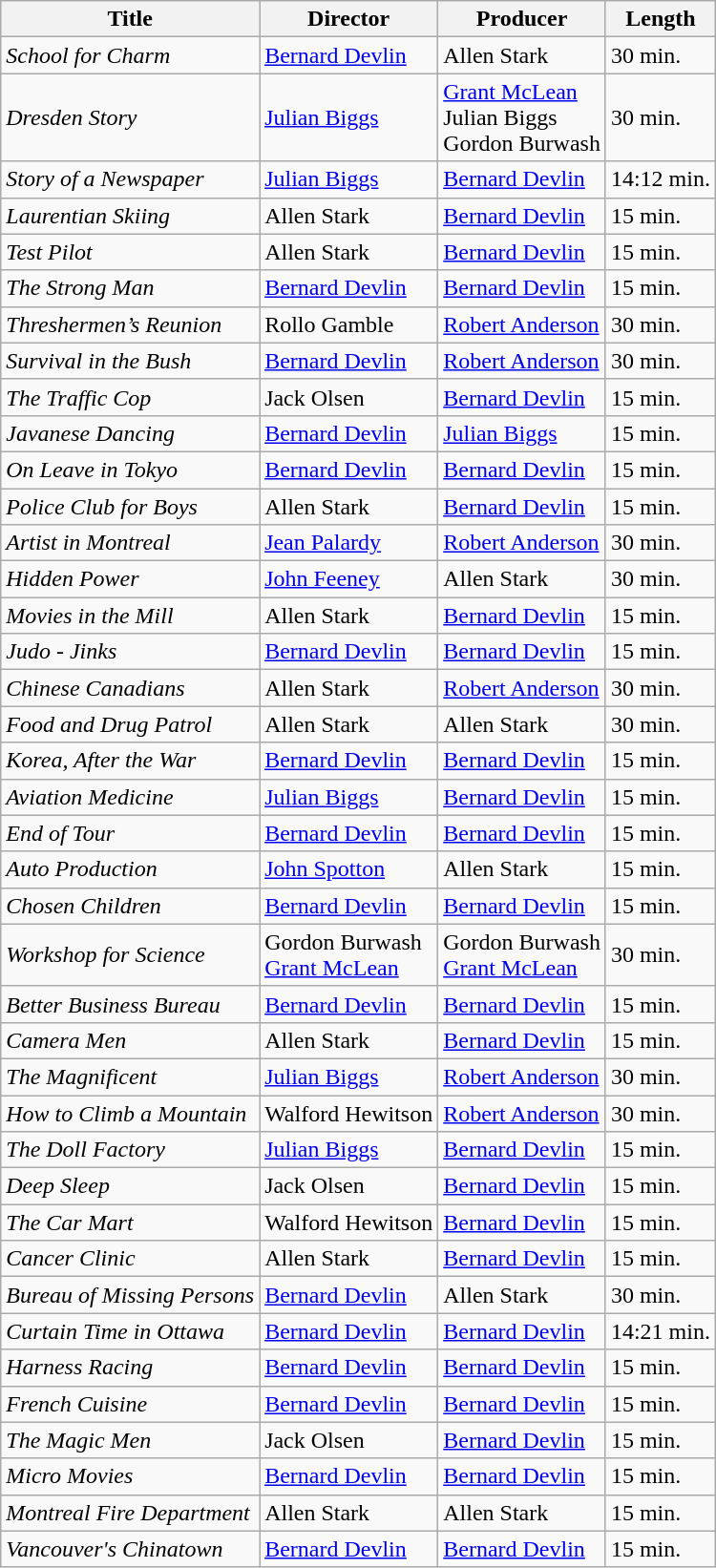<table class=wikitable>
<tr>
<th>Title</th>
<th>Director</th>
<th>Producer</th>
<th>Length</th>
</tr>
<tr>
<td><em>School for Charm</em></td>
<td><a href='#'>Bernard Devlin</a></td>
<td>Allen Stark</td>
<td>30 min.</td>
</tr>
<tr>
<td><em>Dresden Story</em></td>
<td><a href='#'>Julian Biggs</a></td>
<td><a href='#'>Grant McLean</a><br>Julian Biggs<br>Gordon Burwash</td>
<td>30 min.</td>
</tr>
<tr>
<td><em>Story of a Newspaper</em></td>
<td><a href='#'>Julian Biggs</a></td>
<td><a href='#'>Bernard Devlin</a></td>
<td>14:12 min.</td>
</tr>
<tr>
<td><em>Laurentian Skiing</em></td>
<td>Allen Stark</td>
<td><a href='#'>Bernard Devlin</a></td>
<td>15 min.</td>
</tr>
<tr>
<td><em>Test Pilot</em></td>
<td>Allen Stark</td>
<td><a href='#'>Bernard Devlin</a></td>
<td>15 min.</td>
</tr>
<tr>
<td><em>The Strong Man</em></td>
<td><a href='#'>Bernard Devlin</a></td>
<td><a href='#'>Bernard Devlin</a></td>
<td>15 min.</td>
</tr>
<tr>
<td><em>Threshermen’s Reunion</em></td>
<td>Rollo Gamble</td>
<td><a href='#'>Robert Anderson</a></td>
<td>30 min.</td>
</tr>
<tr>
<td><em>Survival in the Bush</em></td>
<td><a href='#'>Bernard Devlin</a></td>
<td><a href='#'>Robert Anderson</a></td>
<td>30 min.</td>
</tr>
<tr>
<td><em>The Traffic Cop</em></td>
<td>Jack Olsen</td>
<td><a href='#'>Bernard Devlin</a></td>
<td>15 min.</td>
</tr>
<tr>
<td><em>Javanese Dancing</em></td>
<td><a href='#'>Bernard Devlin</a></td>
<td><a href='#'>Julian Biggs</a></td>
<td>15 min.</td>
</tr>
<tr>
<td><em>On Leave in Tokyo</em></td>
<td><a href='#'>Bernard Devlin</a></td>
<td><a href='#'>Bernard Devlin</a></td>
<td>15 min.</td>
</tr>
<tr>
<td><em>Police Club for Boys</em></td>
<td>Allen Stark</td>
<td><a href='#'>Bernard Devlin</a></td>
<td>15 min.</td>
</tr>
<tr>
<td><em>Artist in Montreal</em></td>
<td><a href='#'>Jean Palardy</a></td>
<td><a href='#'>Robert Anderson</a></td>
<td>30 min.</td>
</tr>
<tr>
<td><em>Hidden Power</em></td>
<td><a href='#'>John Feeney</a></td>
<td>Allen Stark</td>
<td>30 min.</td>
</tr>
<tr>
<td><em>Movies in the Mill</em></td>
<td>Allen Stark</td>
<td><a href='#'>Bernard Devlin</a></td>
<td>15 min.</td>
</tr>
<tr>
<td><em>Judo - Jinks</em></td>
<td><a href='#'>Bernard Devlin</a></td>
<td><a href='#'>Bernard Devlin</a></td>
<td>15 min.</td>
</tr>
<tr>
<td><em>Chinese Canadians</em></td>
<td>Allen Stark</td>
<td><a href='#'>Robert Anderson</a></td>
<td>30 min.</td>
</tr>
<tr>
<td><em>Food and Drug Patrol</em></td>
<td>Allen Stark</td>
<td>Allen Stark</td>
<td>30 min.</td>
</tr>
<tr>
<td><em>Korea, After the War</em></td>
<td><a href='#'>Bernard Devlin</a></td>
<td><a href='#'>Bernard Devlin</a></td>
<td>15 min.</td>
</tr>
<tr>
<td><em>Aviation Medicine</em></td>
<td><a href='#'>Julian Biggs</a></td>
<td><a href='#'>Bernard Devlin</a></td>
<td>15 min.</td>
</tr>
<tr>
<td><em>End of Tour</em></td>
<td><a href='#'>Bernard Devlin</a></td>
<td><a href='#'>Bernard Devlin</a></td>
<td>15 min.</td>
</tr>
<tr>
<td><em>Auto Production</em></td>
<td><a href='#'>John Spotton</a></td>
<td>Allen Stark</td>
<td>15 min.</td>
</tr>
<tr>
<td><em>Chosen Children</em></td>
<td><a href='#'>Bernard Devlin</a></td>
<td><a href='#'>Bernard Devlin</a></td>
<td>15 min.</td>
</tr>
<tr>
<td><em>Workshop for Science</em></td>
<td>Gordon Burwash<br><a href='#'>Grant McLean</a></td>
<td>Gordon Burwash<br><a href='#'>Grant McLean</a></td>
<td>30 min.</td>
</tr>
<tr>
<td><em>Better Business Bureau</em></td>
<td><a href='#'>Bernard Devlin</a></td>
<td><a href='#'>Bernard Devlin</a></td>
<td>15 min.</td>
</tr>
<tr>
<td><em>Camera Men</em></td>
<td>Allen Stark</td>
<td><a href='#'>Bernard Devlin</a></td>
<td>15 min.</td>
</tr>
<tr>
<td><em>The Magnificent</em></td>
<td><a href='#'>Julian Biggs</a></td>
<td><a href='#'>Robert Anderson</a></td>
<td>30 min.</td>
</tr>
<tr>
<td><em>How to Climb a Mountain</em></td>
<td>Walford Hewitson</td>
<td><a href='#'>Robert Anderson</a></td>
<td>30 min.</td>
</tr>
<tr>
<td><em>The Doll Factory</em></td>
<td><a href='#'>Julian Biggs</a></td>
<td><a href='#'>Bernard Devlin</a></td>
<td>15 min.</td>
</tr>
<tr>
<td><em>Deep Sleep</em></td>
<td>Jack Olsen</td>
<td><a href='#'>Bernard Devlin</a></td>
<td>15 min.</td>
</tr>
<tr>
<td><em>The Car Mart</em></td>
<td>Walford Hewitson</td>
<td><a href='#'>Bernard Devlin</a></td>
<td>15 min.</td>
</tr>
<tr>
<td><em>Cancer Clinic</em></td>
<td>Allen Stark</td>
<td><a href='#'>Bernard Devlin</a></td>
<td>15 min.</td>
</tr>
<tr>
<td><em>Bureau of Missing Persons</em></td>
<td><a href='#'>Bernard Devlin</a></td>
<td>Allen Stark</td>
<td>30 min.</td>
</tr>
<tr>
<td><em>Curtain Time in Ottawa</em></td>
<td><a href='#'>Bernard Devlin</a></td>
<td><a href='#'>Bernard Devlin</a></td>
<td>14:21 min.</td>
</tr>
<tr>
<td><em>Harness Racing</em></td>
<td><a href='#'>Bernard Devlin</a></td>
<td><a href='#'>Bernard Devlin</a></td>
<td>15 min.</td>
</tr>
<tr>
<td><em>French Cuisine</em></td>
<td><a href='#'>Bernard Devlin</a></td>
<td><a href='#'>Bernard Devlin</a></td>
<td>15 min.</td>
</tr>
<tr>
<td><em>The Magic Men</em></td>
<td>Jack Olsen</td>
<td><a href='#'>Bernard Devlin</a></td>
<td>15 min.</td>
</tr>
<tr>
<td><em>Micro Movies</em></td>
<td><a href='#'>Bernard Devlin</a></td>
<td><a href='#'>Bernard Devlin</a></td>
<td>15 min.</td>
</tr>
<tr>
<td><em>Montreal Fire Department</em></td>
<td>Allen Stark</td>
<td>Allen Stark</td>
<td>15 min.</td>
</tr>
<tr>
<td><em>Vancouver's Chinatown</em></td>
<td><a href='#'>Bernard Devlin</a></td>
<td><a href='#'>Bernard Devlin</a></td>
<td>15 min.</td>
</tr>
</table>
